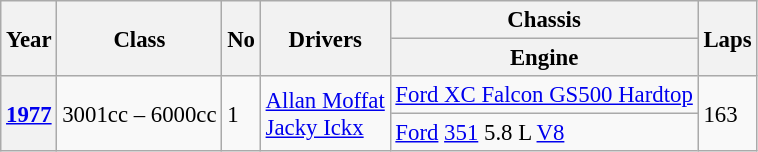<table class="wikitable" style="font-size: 95%;">
<tr>
<th rowspan=2>Year</th>
<th rowspan=2>Class</th>
<th rowspan=2>No</th>
<th rowspan=2>Drivers</th>
<th>Chassis</th>
<th rowspan=2>Laps</th>
</tr>
<tr>
<th>Engine</th>
</tr>
<tr>
<th rowspan=2><a href='#'>1977</a></th>
<td rowspan=2>3001cc – 6000cc</td>
<td rowspan=2>1</td>
<td rowspan=2> <a href='#'>Allan Moffat</a><br> <a href='#'>Jacky Ickx</a></td>
<td><a href='#'>Ford XC Falcon GS500 Hardtop</a></td>
<td rowspan=2>163</td>
</tr>
<tr>
<td><a href='#'>Ford</a> <a href='#'>351</a> 5.8 L <a href='#'>V8</a></td>
</tr>
</table>
